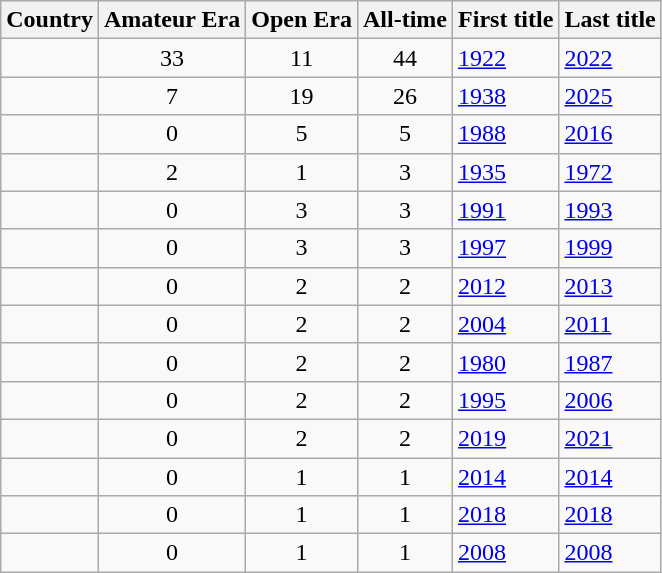<table class="wikitable sortable">
<tr>
<th>Country</th>
<th>Amateur Era</th>
<th>Open Era</th>
<th>All-time</th>
<th>First title</th>
<th>Last title</th>
</tr>
<tr>
<td></td>
<td align="center">33</td>
<td align="center">11</td>
<td align="center">44</td>
<td><a href='#'>1922</a></td>
<td><a href='#'>2022</a></td>
</tr>
<tr>
<td></td>
<td align="center">7</td>
<td align="center">19</td>
<td align="center">26</td>
<td><a href='#'>1938</a></td>
<td><a href='#'>2025</a></td>
</tr>
<tr>
<td></td>
<td align="center">0</td>
<td align="center">5</td>
<td align="center">5</td>
<td><a href='#'>1988</a></td>
<td><a href='#'>2016</a></td>
</tr>
<tr>
<td></td>
<td align="center">2</td>
<td align="center">1</td>
<td align="center">3</td>
<td><a href='#'>1935</a></td>
<td><a href='#'>1972</a></td>
</tr>
<tr>
<td><em><br></em></td>
<td align="center">0</td>
<td align="center">3</td>
<td align="center">3</td>
<td><a href='#'>1991</a></td>
<td><a href='#'>1993</a></td>
</tr>
<tr>
<td></td>
<td align="center">0</td>
<td align="center">3</td>
<td align="center">3</td>
<td><a href='#'>1997</a></td>
<td><a href='#'>1999</a></td>
</tr>
<tr>
<td></td>
<td align="center">0</td>
<td align="center">2</td>
<td align="center">2</td>
<td><a href='#'>2012</a></td>
<td><a href='#'>2013</a></td>
</tr>
<tr>
<td></td>
<td align="center">0</td>
<td align="center">2</td>
<td align="center">2</td>
<td><a href='#'>2004</a></td>
<td><a href='#'>2011</a></td>
</tr>
<tr>
<td><em></em></td>
<td align="center">0</td>
<td align="center">2</td>
<td align="center">2</td>
<td><a href='#'>1980</a></td>
<td><a href='#'>1987</a></td>
</tr>
<tr>
<td></td>
<td align="center">0</td>
<td align="center">2</td>
<td align="center">2</td>
<td><a href='#'>1995</a></td>
<td><a href='#'>2006</a></td>
</tr>
<tr>
<td></td>
<td align="center">0</td>
<td align="center">2</td>
<td align="center">2</td>
<td><a href='#'>2019</a></td>
<td><a href='#'>2021</a></td>
</tr>
<tr>
<td></td>
<td align="center">0</td>
<td align="center">1</td>
<td align="center">1</td>
<td><a href='#'>2014</a></td>
<td><a href='#'>2014</a></td>
</tr>
<tr>
<td></td>
<td align="center">0</td>
<td align="center">1</td>
<td align="center">1</td>
<td><a href='#'>2018</a></td>
<td><a href='#'>2018</a></td>
</tr>
<tr>
<td></td>
<td align="center">0</td>
<td align="center">1</td>
<td align="center">1</td>
<td><a href='#'>2008</a></td>
<td><a href='#'>2008</a></td>
</tr>
</table>
